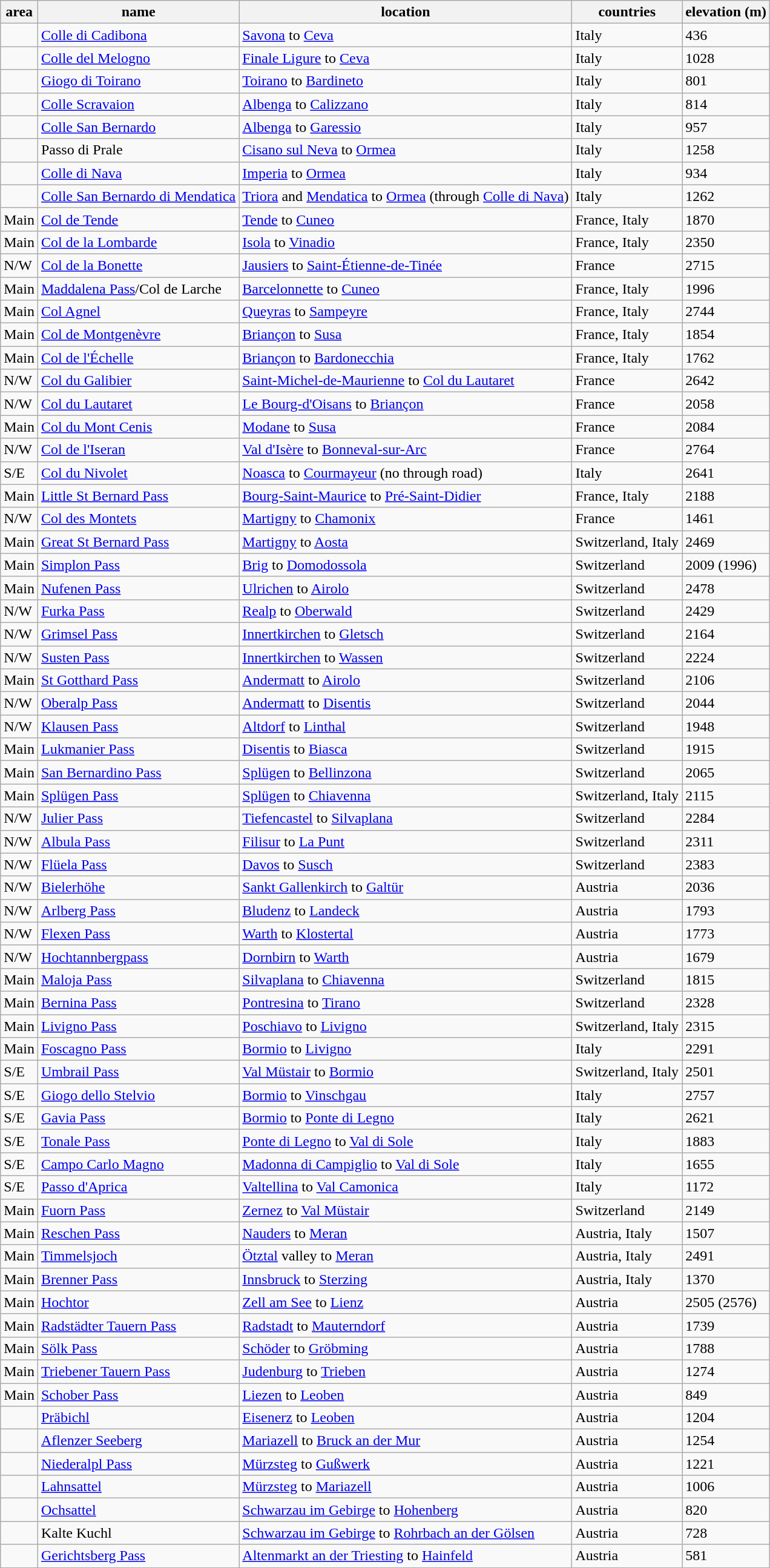<table class="wikitable sortable">
<tr>
<th>area</th>
<th>name</th>
<th>location</th>
<th>countries</th>
<th>elevation (m)</th>
</tr>
<tr>
<td></td>
<td><a href='#'>Colle di Cadibona</a></td>
<td><a href='#'>Savona</a> to <a href='#'>Ceva</a></td>
<td>Italy</td>
<td>436</td>
</tr>
<tr>
<td></td>
<td><a href='#'>Colle del Melogno</a></td>
<td><a href='#'>Finale Ligure</a> to <a href='#'>Ceva</a></td>
<td>Italy</td>
<td>1028</td>
</tr>
<tr>
<td></td>
<td><a href='#'>Giogo di Toirano</a></td>
<td><a href='#'>Toirano</a> to <a href='#'>Bardineto</a></td>
<td>Italy</td>
<td>801</td>
</tr>
<tr>
<td></td>
<td><a href='#'>Colle Scravaion</a></td>
<td><a href='#'>Albenga</a> to <a href='#'>Calizzano</a></td>
<td>Italy</td>
<td>814</td>
</tr>
<tr>
<td></td>
<td><a href='#'>Colle San Bernardo</a></td>
<td><a href='#'>Albenga</a> to <a href='#'>Garessio</a></td>
<td>Italy</td>
<td>957</td>
</tr>
<tr>
<td></td>
<td>Passo di Prale</td>
<td><a href='#'>Cisano sul Neva</a> to <a href='#'>Ormea</a></td>
<td>Italy</td>
<td>1258</td>
</tr>
<tr>
<td></td>
<td><a href='#'>Colle di Nava</a></td>
<td><a href='#'>Imperia</a> to <a href='#'>Ormea</a></td>
<td>Italy</td>
<td>934</td>
</tr>
<tr>
<td></td>
<td><a href='#'>Colle San Bernardo di Mendatica</a></td>
<td><a href='#'>Triora</a> and <a href='#'>Mendatica</a> to <a href='#'>Ormea</a> (through <a href='#'>Colle di Nava</a>)</td>
<td>Italy</td>
<td>1262</td>
</tr>
<tr>
<td>Main</td>
<td><a href='#'>Col de Tende</a></td>
<td><a href='#'>Tende</a> to <a href='#'>Cuneo</a></td>
<td>France, Italy</td>
<td>1870</td>
</tr>
<tr>
<td>Main</td>
<td><a href='#'>Col de la Lombarde</a></td>
<td><a href='#'>Isola</a> to <a href='#'>Vinadio</a></td>
<td>France, Italy</td>
<td>2350</td>
</tr>
<tr>
<td>N/W</td>
<td><a href='#'>Col de la Bonette</a></td>
<td><a href='#'>Jausiers</a> to <a href='#'>Saint-Étienne-de-Tinée</a></td>
<td>France</td>
<td>2715</td>
</tr>
<tr>
<td>Main</td>
<td><a href='#'>Maddalena Pass</a>/Col de Larche</td>
<td><a href='#'>Barcelonnette</a> to <a href='#'>Cuneo</a></td>
<td>France, Italy</td>
<td>1996</td>
</tr>
<tr>
<td>Main</td>
<td><a href='#'>Col Agnel</a></td>
<td><a href='#'>Queyras</a> to <a href='#'>Sampeyre</a></td>
<td>France, Italy</td>
<td>2744</td>
</tr>
<tr>
<td>Main</td>
<td><a href='#'>Col de Montgenèvre</a></td>
<td><a href='#'>Briançon</a> to <a href='#'>Susa</a></td>
<td>France, Italy</td>
<td>1854</td>
</tr>
<tr>
<td>Main</td>
<td><a href='#'>Col de l'Échelle</a></td>
<td><a href='#'>Briançon</a> to <a href='#'>Bardonecchia</a></td>
<td>France, Italy</td>
<td>1762</td>
</tr>
<tr>
<td>N/W</td>
<td><a href='#'>Col du Galibier</a></td>
<td><a href='#'>Saint-Michel-de-Maurienne</a> to <a href='#'>Col du Lautaret</a></td>
<td>France</td>
<td>2642</td>
</tr>
<tr>
<td>N/W</td>
<td><a href='#'>Col du Lautaret</a></td>
<td><a href='#'>Le Bourg-d'Oisans</a> to <a href='#'>Briançon</a></td>
<td>France</td>
<td>2058</td>
</tr>
<tr>
<td>Main</td>
<td><a href='#'>Col du Mont Cenis</a></td>
<td><a href='#'>Modane</a> to <a href='#'>Susa</a></td>
<td>France</td>
<td>2084</td>
</tr>
<tr>
<td>N/W</td>
<td><a href='#'>Col de l'Iseran</a></td>
<td><a href='#'>Val d'Isère</a> to <a href='#'>Bonneval-sur-Arc</a></td>
<td>France</td>
<td>2764</td>
</tr>
<tr>
<td>S/E</td>
<td><a href='#'>Col du Nivolet</a></td>
<td><a href='#'>Noasca</a> to <a href='#'>Courmayeur</a> (no through road)</td>
<td>Italy</td>
<td>2641</td>
</tr>
<tr>
<td>Main</td>
<td><a href='#'>Little St Bernard Pass</a></td>
<td><a href='#'>Bourg-Saint-Maurice</a> to <a href='#'>Pré-Saint-Didier</a></td>
<td>France, Italy</td>
<td>2188</td>
</tr>
<tr>
<td>N/W</td>
<td><a href='#'>Col des Montets</a></td>
<td><a href='#'>Martigny</a> to <a href='#'>Chamonix</a></td>
<td>France</td>
<td>1461</td>
</tr>
<tr>
<td>Main</td>
<td><a href='#'>Great St Bernard Pass</a></td>
<td><a href='#'>Martigny</a> to <a href='#'>Aosta</a></td>
<td>Switzerland, Italy</td>
<td>2469</td>
</tr>
<tr>
<td>Main</td>
<td><a href='#'>Simplon Pass</a></td>
<td><a href='#'>Brig</a> to <a href='#'>Domodossola</a></td>
<td>Switzerland</td>
<td>2009 (1996)</td>
</tr>
<tr>
<td>Main</td>
<td><a href='#'>Nufenen Pass</a></td>
<td><a href='#'>Ulrichen</a> to <a href='#'>Airolo</a></td>
<td>Switzerland</td>
<td>2478</td>
</tr>
<tr>
<td>N/W</td>
<td><a href='#'>Furka Pass</a></td>
<td><a href='#'>Realp</a> to <a href='#'>Oberwald</a></td>
<td>Switzerland</td>
<td>2429</td>
</tr>
<tr>
<td>N/W</td>
<td><a href='#'>Grimsel Pass</a></td>
<td><a href='#'>Innertkirchen</a> to <a href='#'>Gletsch</a></td>
<td>Switzerland</td>
<td>2164</td>
</tr>
<tr>
<td>N/W</td>
<td><a href='#'>Susten Pass</a></td>
<td><a href='#'>Innertkirchen</a> to <a href='#'>Wassen</a></td>
<td>Switzerland</td>
<td>2224</td>
</tr>
<tr>
<td>Main</td>
<td><a href='#'>St Gotthard Pass</a></td>
<td><a href='#'>Andermatt</a> to <a href='#'>Airolo</a></td>
<td>Switzerland</td>
<td>2106</td>
</tr>
<tr>
<td>N/W</td>
<td><a href='#'>Oberalp Pass</a></td>
<td><a href='#'>Andermatt</a> to <a href='#'>Disentis</a></td>
<td>Switzerland</td>
<td>2044</td>
</tr>
<tr>
<td>N/W</td>
<td><a href='#'>Klausen Pass</a></td>
<td><a href='#'>Altdorf</a> to <a href='#'>Linthal</a></td>
<td>Switzerland</td>
<td>1948</td>
</tr>
<tr>
<td>Main</td>
<td><a href='#'>Lukmanier Pass</a></td>
<td><a href='#'>Disentis</a> to <a href='#'>Biasca</a></td>
<td>Switzerland</td>
<td>1915</td>
</tr>
<tr>
<td>Main</td>
<td><a href='#'>San Bernardino Pass</a></td>
<td><a href='#'>Splügen</a> to <a href='#'>Bellinzona</a></td>
<td>Switzerland</td>
<td>2065</td>
</tr>
<tr>
<td>Main</td>
<td><a href='#'>Splügen Pass</a></td>
<td><a href='#'>Splügen</a> to <a href='#'>Chiavenna</a></td>
<td>Switzerland, Italy</td>
<td>2115</td>
</tr>
<tr>
<td>N/W</td>
<td><a href='#'>Julier Pass</a></td>
<td><a href='#'>Tiefencastel</a> to <a href='#'>Silvaplana</a></td>
<td>Switzerland</td>
<td>2284</td>
</tr>
<tr>
<td>N/W</td>
<td><a href='#'>Albula Pass</a></td>
<td><a href='#'>Filisur</a> to <a href='#'>La Punt</a></td>
<td>Switzerland</td>
<td>2311</td>
</tr>
<tr>
<td>N/W</td>
<td><a href='#'>Flüela Pass</a></td>
<td><a href='#'>Davos</a> to <a href='#'>Susch</a></td>
<td>Switzerland</td>
<td>2383</td>
</tr>
<tr>
<td>N/W</td>
<td><a href='#'>Bielerhöhe</a></td>
<td><a href='#'>Sankt Gallenkirch</a> to <a href='#'>Galtür</a></td>
<td>Austria</td>
<td>2036</td>
</tr>
<tr>
<td>N/W</td>
<td><a href='#'>Arlberg Pass</a></td>
<td><a href='#'>Bludenz</a> to <a href='#'>Landeck</a></td>
<td>Austria</td>
<td>1793</td>
</tr>
<tr>
<td>N/W</td>
<td><a href='#'>Flexen Pass</a></td>
<td><a href='#'>Warth</a> to <a href='#'>Klostertal</a></td>
<td>Austria</td>
<td>1773</td>
</tr>
<tr>
<td>N/W</td>
<td><a href='#'>Hochtannbergpass</a></td>
<td><a href='#'>Dornbirn</a> to <a href='#'>Warth</a></td>
<td>Austria</td>
<td>1679</td>
</tr>
<tr>
<td>Main</td>
<td><a href='#'>Maloja Pass</a></td>
<td><a href='#'>Silvaplana</a> to <a href='#'>Chiavenna</a></td>
<td>Switzerland</td>
<td>1815</td>
</tr>
<tr>
<td>Main</td>
<td><a href='#'>Bernina Pass</a></td>
<td><a href='#'>Pontresina</a> to <a href='#'>Tirano</a></td>
<td>Switzerland</td>
<td>2328</td>
</tr>
<tr>
<td>Main</td>
<td><a href='#'>Livigno Pass</a></td>
<td><a href='#'>Poschiavo</a> to <a href='#'>Livigno</a></td>
<td>Switzerland, Italy</td>
<td>2315</td>
</tr>
<tr>
<td>Main</td>
<td><a href='#'>Foscagno Pass</a></td>
<td><a href='#'>Bormio</a> to <a href='#'>Livigno</a></td>
<td>Italy</td>
<td>2291</td>
</tr>
<tr>
<td>S/E</td>
<td><a href='#'>Umbrail Pass</a></td>
<td><a href='#'>Val Müstair</a> to <a href='#'>Bormio</a></td>
<td>Switzerland, Italy</td>
<td>2501</td>
</tr>
<tr>
<td>S/E</td>
<td><a href='#'>Giogo dello Stelvio</a></td>
<td><a href='#'>Bormio</a> to <a href='#'>Vinschgau</a></td>
<td>Italy</td>
<td>2757</td>
</tr>
<tr>
<td>S/E</td>
<td><a href='#'>Gavia Pass</a></td>
<td><a href='#'>Bormio</a> to <a href='#'>Ponte di Legno</a></td>
<td>Italy</td>
<td>2621</td>
</tr>
<tr>
<td>S/E</td>
<td><a href='#'>Tonale Pass</a></td>
<td><a href='#'>Ponte di Legno</a> to <a href='#'>Val di Sole</a></td>
<td>Italy</td>
<td>1883</td>
</tr>
<tr>
<td>S/E</td>
<td><a href='#'>Campo Carlo Magno</a></td>
<td><a href='#'>Madonna di Campiglio</a> to <a href='#'>Val di Sole</a></td>
<td>Italy</td>
<td>1655</td>
</tr>
<tr>
<td>S/E</td>
<td><a href='#'>Passo d'Aprica</a></td>
<td><a href='#'>Valtellina</a> to <a href='#'>Val Camonica</a></td>
<td>Italy</td>
<td>1172</td>
</tr>
<tr>
<td>Main</td>
<td><a href='#'>Fuorn Pass</a></td>
<td><a href='#'>Zernez</a> to <a href='#'>Val Müstair</a></td>
<td>Switzerland</td>
<td>2149</td>
</tr>
<tr>
<td>Main</td>
<td><a href='#'>Reschen Pass</a></td>
<td><a href='#'>Nauders</a> to <a href='#'>Meran</a></td>
<td>Austria, Italy</td>
<td>1507</td>
</tr>
<tr>
<td>Main</td>
<td><a href='#'>Timmelsjoch</a></td>
<td><a href='#'>Ötztal</a> valley to <a href='#'>Meran</a></td>
<td>Austria, Italy</td>
<td>2491</td>
</tr>
<tr>
<td>Main</td>
<td><a href='#'>Brenner Pass</a></td>
<td><a href='#'>Innsbruck</a> to <a href='#'>Sterzing</a></td>
<td>Austria, Italy</td>
<td>1370</td>
</tr>
<tr>
<td>Main</td>
<td><a href='#'>Hochtor</a></td>
<td><a href='#'>Zell am See</a> to <a href='#'>Lienz</a></td>
<td>Austria</td>
<td>2505 (2576)</td>
</tr>
<tr>
<td>Main</td>
<td><a href='#'>Radstädter Tauern Pass</a></td>
<td><a href='#'>Radstadt</a> to <a href='#'>Mauterndorf</a></td>
<td>Austria</td>
<td>1739</td>
</tr>
<tr>
<td>Main</td>
<td><a href='#'>Sölk Pass</a></td>
<td><a href='#'>Schöder</a> to <a href='#'>Gröbming</a></td>
<td>Austria</td>
<td>1788</td>
</tr>
<tr>
<td>Main</td>
<td><a href='#'>Triebener Tauern Pass</a></td>
<td><a href='#'>Judenburg</a> to <a href='#'>Trieben</a></td>
<td>Austria</td>
<td>1274</td>
</tr>
<tr>
<td>Main</td>
<td><a href='#'>Schober Pass</a></td>
<td><a href='#'>Liezen</a> to <a href='#'>Leoben</a></td>
<td>Austria</td>
<td>849</td>
</tr>
<tr>
<td></td>
<td><a href='#'>Präbichl</a></td>
<td><a href='#'>Eisenerz</a> to <a href='#'>Leoben</a></td>
<td>Austria</td>
<td>1204</td>
</tr>
<tr>
<td></td>
<td><a href='#'>Aflenzer Seeberg</a></td>
<td><a href='#'>Mariazell</a> to <a href='#'>Bruck an der Mur</a></td>
<td>Austria</td>
<td>1254</td>
</tr>
<tr>
<td></td>
<td><a href='#'>Niederalpl Pass</a></td>
<td><a href='#'>Mürzsteg</a> to <a href='#'>Gußwerk</a></td>
<td>Austria</td>
<td>1221</td>
</tr>
<tr>
<td></td>
<td><a href='#'>Lahnsattel</a></td>
<td><a href='#'>Mürzsteg</a> to <a href='#'>Mariazell</a></td>
<td>Austria</td>
<td>1006</td>
</tr>
<tr>
<td></td>
<td><a href='#'>Ochsattel</a></td>
<td><a href='#'>Schwarzau im Gebirge</a> to <a href='#'>Hohenberg</a></td>
<td>Austria</td>
<td>820</td>
</tr>
<tr>
<td></td>
<td>Kalte Kuchl</td>
<td><a href='#'>Schwarzau im Gebirge</a> to <a href='#'>Rohrbach an der Gölsen</a></td>
<td>Austria</td>
<td>728</td>
</tr>
<tr>
<td></td>
<td><a href='#'>Gerichtsberg Pass</a></td>
<td><a href='#'>Altenmarkt an der Triesting</a> to <a href='#'>Hainfeld</a></td>
<td>Austria</td>
<td>581</td>
</tr>
</table>
